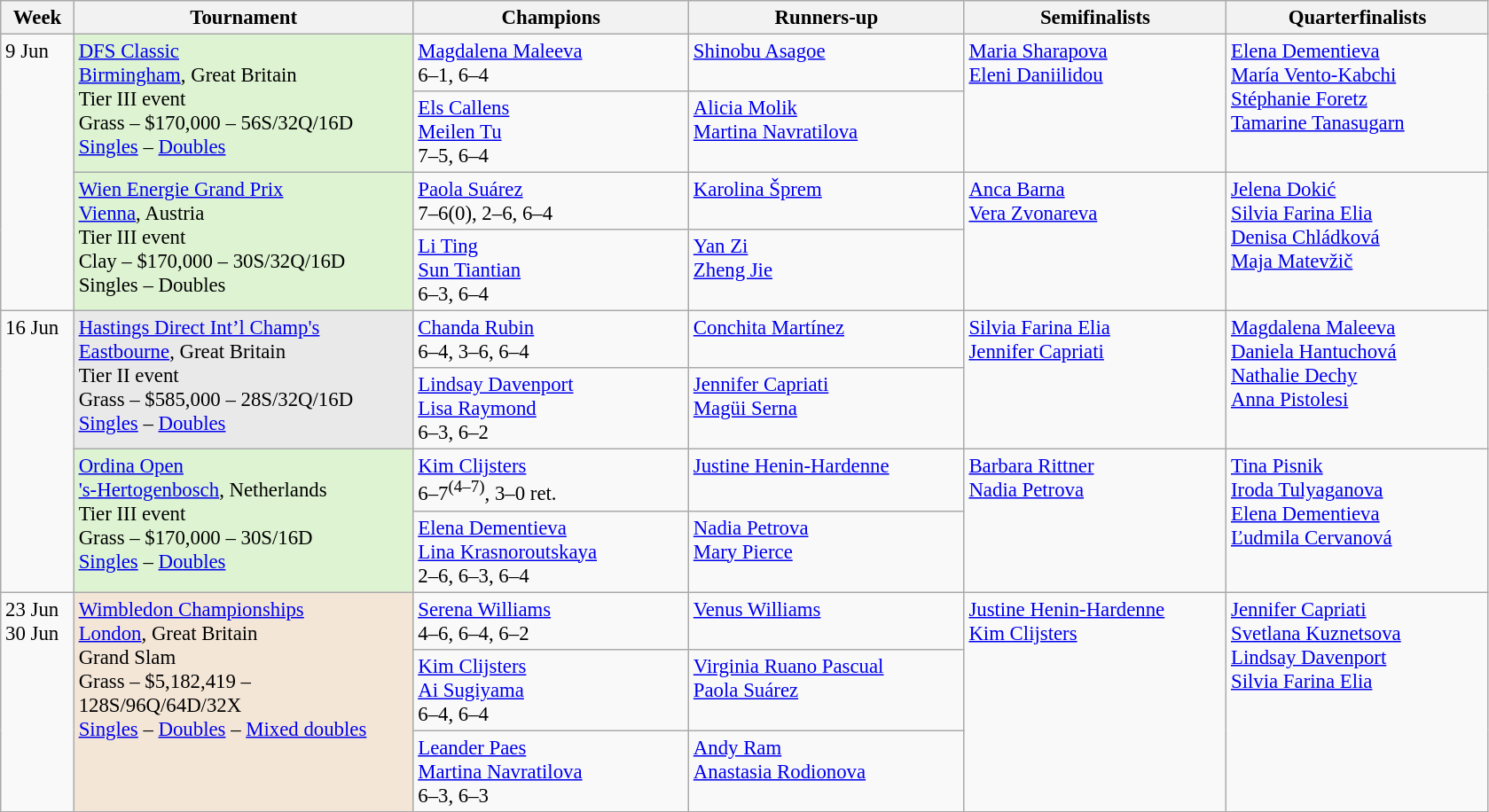<table class=wikitable style=font-size:95%>
<tr>
<th style="width:48px;">Week</th>
<th style="width:248px;">Tournament</th>
<th style="width:200px;">Champions</th>
<th style="width:200px;">Runners-up</th>
<th style="width:190px;">Semifinalists</th>
<th style="width:190px;">Quarterfinalists</th>
</tr>
<tr valign="top">
<td rowspan=4>9 Jun</td>
<td rowspan=2 bgcolor=#DDF3D1><a href='#'>DFS Classic</a><br> <a href='#'>Birmingham</a>, Great Britain <br>Tier III event <br> Grass – $170,000 – 56S/32Q/16D<br><a href='#'>Singles</a> – <a href='#'>Doubles</a></td>
<td> <a href='#'>Magdalena Maleeva</a> <br> 6–1, 6–4</td>
<td> <a href='#'>Shinobu Asagoe</a></td>
<td rowspan=2> <a href='#'>Maria Sharapova</a><br> <a href='#'>Eleni Daniilidou</a></td>
<td rowspan=2> <a href='#'>Elena Dementieva</a>  <br>  <a href='#'>María Vento-Kabchi</a> <br> <a href='#'>Stéphanie Foretz</a><br>   <a href='#'>Tamarine Tanasugarn</a></td>
</tr>
<tr valign="top">
<td> <a href='#'>Els Callens</a> <br>  <a href='#'>Meilen Tu</a><br>7–5, 6–4</td>
<td> <a href='#'>Alicia Molik</a> <br>  <a href='#'>Martina Navratilova</a></td>
</tr>
<tr valign="top">
<td rowspan=2 bgcolor=#DDF3D1><a href='#'>Wien Energie Grand Prix</a><br> <a href='#'>Vienna</a>, Austria <br>Tier III event <br> Clay – $170,000 – 30S/32Q/16D<br>Singles – Doubles</td>
<td> <a href='#'>Paola Suárez</a> <br> 7–6(0), 2–6, 6–4</td>
<td> <a href='#'>Karolina Šprem</a></td>
<td rowspan=2> <a href='#'>Anca Barna</a><br> <a href='#'>Vera Zvonareva</a></td>
<td rowspan=2> <a href='#'>Jelena Dokić</a>  <br>  <a href='#'>Silvia Farina Elia</a> <br> <a href='#'>Denisa Chládková</a><br>   <a href='#'>Maja Matevžič</a></td>
</tr>
<tr valign="top">
<td> <a href='#'>Li Ting</a> <br>  <a href='#'>Sun Tiantian</a><br>6–3, 6–4</td>
<td> <a href='#'>Yan Zi</a> <br>  <a href='#'>Zheng Jie</a></td>
</tr>
<tr valign="top">
<td rowspan=4>16 Jun</td>
<td rowspan=2 bgcolor=#E9E9E9><a href='#'>Hastings Direct Int’l Champ's</a><br> <a href='#'>Eastbourne</a>, Great Britain <br>Tier II event <br> Grass – $585,000 – 28S/32Q/16D<br><a href='#'>Singles</a> – <a href='#'>Doubles</a></td>
<td> <a href='#'>Chanda Rubin</a> <br> 6–4, 3–6, 6–4</td>
<td> <a href='#'>Conchita Martínez</a></td>
<td rowspan=2> <a href='#'>Silvia Farina Elia</a><br> <a href='#'>Jennifer Capriati</a></td>
<td rowspan=2> <a href='#'>Magdalena Maleeva</a>  <br>  <a href='#'>Daniela Hantuchová</a> <br> <a href='#'>Nathalie Dechy</a><br>   <a href='#'>Anna Pistolesi</a></td>
</tr>
<tr valign="top">
<td> <a href='#'>Lindsay Davenport</a> <br>  <a href='#'>Lisa Raymond</a><br>6–3, 6–2</td>
<td> <a href='#'>Jennifer Capriati</a> <br>  <a href='#'>Magüi Serna</a></td>
</tr>
<tr valign="top">
<td rowspan=2 bgcolor=#DDF3D1><a href='#'>Ordina Open</a><br> <a href='#'>'s-Hertogenbosch</a>, Netherlands <br>Tier III event <br> Grass – $170,000 – 30S/16D<br><a href='#'>Singles</a> – <a href='#'>Doubles</a></td>
<td> <a href='#'>Kim Clijsters</a> <br> 6–7<sup>(4–7)</sup>, 3–0 ret.</td>
<td> <a href='#'>Justine Henin-Hardenne</a></td>
<td rowspan=2> <a href='#'>Barbara Rittner</a><br> <a href='#'>Nadia Petrova</a></td>
<td rowspan=2> <a href='#'>Tina Pisnik</a>  <br>  <a href='#'>Iroda Tulyaganova</a> <br> <a href='#'>Elena Dementieva</a><br>   <a href='#'>Ľudmila Cervanová</a></td>
</tr>
<tr valign="top">
<td> <a href='#'>Elena Dementieva</a> <br>  <a href='#'>Lina Krasnoroutskaya</a><br>2–6, 6–3, 6–4</td>
<td> <a href='#'>Nadia Petrova</a> <br>  <a href='#'>Mary Pierce</a></td>
</tr>
<tr valign="top">
<td rowspan=3>23 Jun<br>30 Jun</td>
<td rowspan=3 bgcolor=#F3E6D7><a href='#'>Wimbledon Championships</a><br> <a href='#'>London</a>, Great Britain <br>Grand Slam<br> Grass – $5,182,419 – 128S/96Q/64D/32X<br><a href='#'>Singles</a> – <a href='#'>Doubles</a> – <a href='#'>Mixed doubles</a></td>
<td> <a href='#'>Serena Williams</a> <br> 4–6, 6–4, 6–2</td>
<td> <a href='#'>Venus Williams</a></td>
<td rowspan=3> <a href='#'>Justine Henin-Hardenne</a><br> <a href='#'>Kim Clijsters</a></td>
<td rowspan=3> <a href='#'>Jennifer Capriati</a>  <br>  <a href='#'>Svetlana Kuznetsova</a> <br> <a href='#'>Lindsay Davenport</a><br>   <a href='#'>Silvia Farina Elia</a></td>
</tr>
<tr valign="top">
<td> <a href='#'>Kim Clijsters</a> <br>  <a href='#'>Ai Sugiyama</a><br>6–4, 6–4</td>
<td> <a href='#'>Virginia Ruano Pascual</a> <br>  <a href='#'>Paola Suárez</a></td>
</tr>
<tr valign="top">
<td> <a href='#'>Leander Paes</a> <br>  <a href='#'>Martina Navratilova</a><br>6–3, 6–3</td>
<td> <a href='#'>Andy Ram</a> <br>  <a href='#'>Anastasia Rodionova</a></td>
</tr>
</table>
